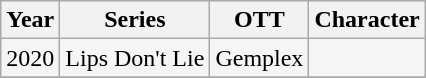<table class="wikitable sortable" style="background:#F5F5F5;">
<tr>
<th>Year</th>
<th>Series</th>
<th>OTT</th>
<th>Character</th>
</tr>
<tr>
<td>2020</td>
<td>Lips Don't Lie</td>
<td>Gemplex</td>
<td></td>
</tr>
<tr>
</tr>
</table>
